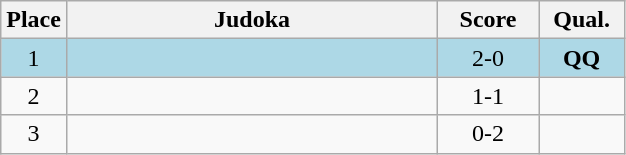<table class=wikitable style="text-align:center">
<tr>
<th width=20>Place</th>
<th width=240>Judoka</th>
<th width=60>Score</th>
<th width=50>Qual.</th>
</tr>
<tr bgcolor=lightblue>
<td>1</td>
<td align=left></td>
<td>2-0</td>
<td><strong>QQ</strong></td>
</tr>
<tr>
<td>2</td>
<td align=left></td>
<td>1-1</td>
<td></td>
</tr>
<tr>
<td>3</td>
<td align=left></td>
<td>0-2</td>
<td></td>
</tr>
</table>
